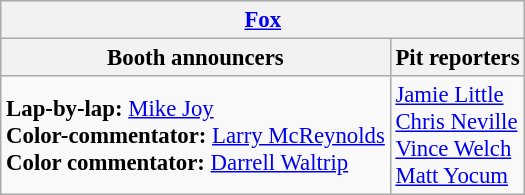<table class="wikitable" style="font-size: 95%;">
<tr>
<th colspan="2"><a href='#'>Fox</a></th>
</tr>
<tr>
<th>Booth announcers</th>
<th>Pit reporters</th>
</tr>
<tr>
<td><strong>Lap-by-lap:</strong> <a href='#'>Mike Joy</a><br><strong>Color-commentator:</strong> <a href='#'>Larry McReynolds</a><br><strong>Color commentator:</strong> <a href='#'>Darrell Waltrip</a></td>
<td><a href='#'>Jamie Little</a><br><a href='#'>Chris Neville</a><br><a href='#'>Vince Welch</a><br><a href='#'>Matt Yocum</a></td>
</tr>
</table>
